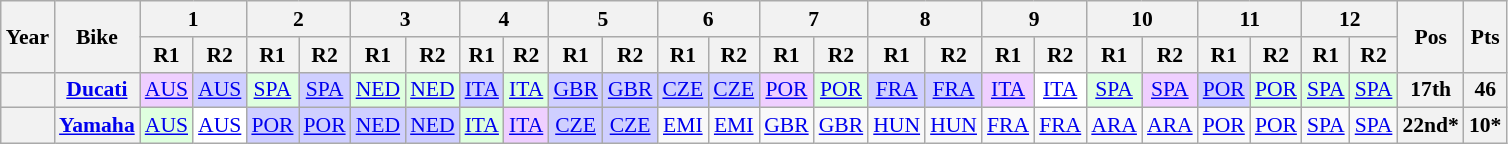<table class="wikitable" style="text-align:center; font-size:90%;">
<tr>
<th rowspan="2">Year</th>
<th rowspan="2">Bike</th>
<th colspan="2">1</th>
<th colspan="2">2</th>
<th colspan="2">3</th>
<th colspan="2">4</th>
<th colspan="2">5</th>
<th colspan="2">6</th>
<th colspan="2">7</th>
<th colspan="2">8</th>
<th colspan="2">9</th>
<th colspan="2">10</th>
<th colspan="2">11</th>
<th colspan="2">12</th>
<th rowspan="2">Pos</th>
<th rowspan="2">Pts</th>
</tr>
<tr>
<th>R1</th>
<th>R2</th>
<th>R1</th>
<th>R2</th>
<th>R1</th>
<th>R2</th>
<th>R1</th>
<th>R2</th>
<th>R1</th>
<th>R2</th>
<th>R1</th>
<th>R2</th>
<th>R1</th>
<th>R2</th>
<th>R1</th>
<th>R2</th>
<th>R1</th>
<th>R2</th>
<th>R1</th>
<th>R2</th>
<th>R1</th>
<th>R2</th>
<th>R1</th>
<th>R2</th>
</tr>
<tr>
<th></th>
<th><a href='#'>Ducati</a></th>
<td style="background:#EFCFFF;"><a href='#'>AUS</a><br></td>
<td style="background:#CFCFFF;"><a href='#'>AUS</a><br></td>
<td style="background:#DFFFDF;"><a href='#'>SPA</a><br></td>
<td style="background:#CFCFFF;"><a href='#'>SPA</a><br></td>
<td style="background:#DFFFDF;"><a href='#'>NED</a><br></td>
<td style="background:#DFFFDF;"><a href='#'>NED</a><br></td>
<td style="background:#CFCFFF;"><a href='#'>ITA</a><br></td>
<td style="background:#DFFFDF;"><a href='#'>ITA</a><br></td>
<td style="background:#CFCFFF;"><a href='#'>GBR</a><br></td>
<td style="background:#CFCFFF;"><a href='#'>GBR</a><br></td>
<td style="background:#CFCFFF;"><a href='#'>CZE</a><br></td>
<td style="background:#CFCFFF;"><a href='#'>CZE</a><br></td>
<td style="background:#EFCFFF;"><a href='#'>POR</a><br></td>
<td style="background:#DFFFDF;"><a href='#'>POR</a><br></td>
<td style="background:#CFCFFF;"><a href='#'>FRA</a><br></td>
<td style="background:#CFCFFF;"><a href='#'>FRA</a><br></td>
<td style="background:#EFCFFF;"><a href='#'>ITA</a><br></td>
<td style="background:#FFFFFF;"><a href='#'>ITA</a><br></td>
<td style="background:#DFFFDF;"><a href='#'>SPA</a><br></td>
<td style="background:#EFCFFF;"><a href='#'>SPA</a><br></td>
<td style="background:#CFCFFF;"><a href='#'>POR</a><br></td>
<td style="background:#DFFFDF;"><a href='#'>POR</a><br></td>
<td style="background:#DFFFDF;"><a href='#'>SPA</a><br></td>
<td style="background:#DFFFDF;"><a href='#'>SPA</a><br></td>
<th>17th</th>
<th>46</th>
</tr>
<tr>
<th></th>
<th><a href='#'>Yamaha</a></th>
<td style="background:#DFFFDF;"><a href='#'>AUS</a><br></td>
<td style="background:#FFFFFF;"><a href='#'>AUS</a><br></td>
<td style="background:#CFCFFF;"><a href='#'>POR</a><br></td>
<td style="background:#CFCFFF;"><a href='#'>POR</a><br></td>
<td style="background:#CFCFFF;"><a href='#'>NED</a><br></td>
<td style="background:#CFCFFF;"><a href='#'>NED</a><br></td>
<td style="background:#DFFFDF;"><a href='#'>ITA</a><br></td>
<td style="background:#EFCFFF;"><a href='#'>ITA</a><br></td>
<td style="background:#CFCFFF;"><a href='#'>CZE</a><br></td>
<td style="background:#CFCFFF;"><a href='#'>CZE</a><br></td>
<td><a href='#'>EMI</a></td>
<td><a href='#'>EMI</a></td>
<td><a href='#'>GBR</a></td>
<td><a href='#'>GBR</a></td>
<td><a href='#'>HUN</a></td>
<td><a href='#'>HUN</a></td>
<td><a href='#'>FRA</a></td>
<td><a href='#'>FRA</a></td>
<td><a href='#'>ARA</a></td>
<td><a href='#'>ARA</a></td>
<td><a href='#'>POR</a></td>
<td><a href='#'>POR</a></td>
<td><a href='#'>SPA</a></td>
<td><a href='#'>SPA</a></td>
<th>22nd*</th>
<th>10*</th>
</tr>
</table>
